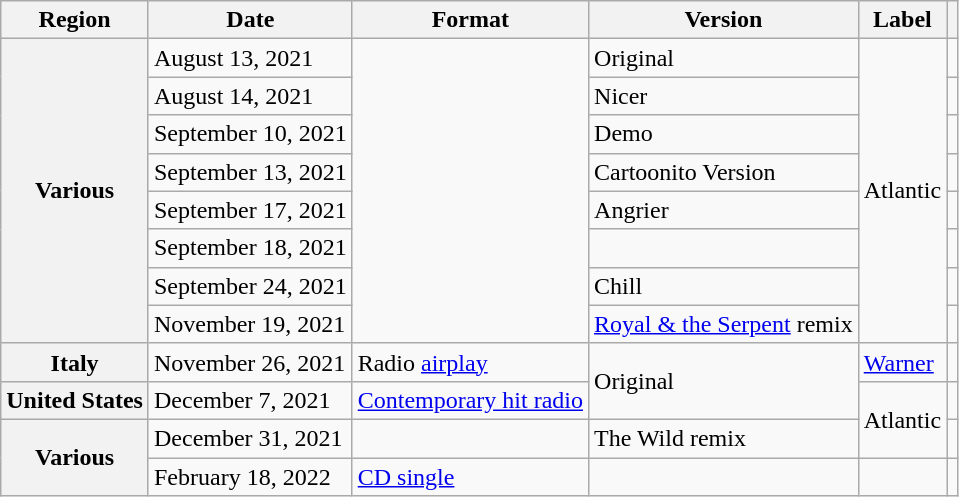<table class="wikitable plainrowheaders">
<tr>
<th scope="col">Region</th>
<th scope="col">Date</th>
<th scope="col">Format</th>
<th scope="col">Version</th>
<th scope="col">Label</th>
<th scope="col"></th>
</tr>
<tr>
<th rowspan="8" scope="row">Various</th>
<td>August 13, 2021</td>
<td rowspan="8"></td>
<td>Original</td>
<td rowspan="8">Atlantic</td>
<td align="center"></td>
</tr>
<tr>
<td>August 14, 2021</td>
<td>Nicer</td>
<td align="center"></td>
</tr>
<tr>
<td>September 10, 2021</td>
<td>Demo</td>
<td align="center"></td>
</tr>
<tr>
<td>September 13, 2021</td>
<td>Cartoonito Version</td>
<td></td>
</tr>
<tr>
<td>September 17, 2021</td>
<td>Angrier</td>
<td align="center"></td>
</tr>
<tr>
<td>September 18, 2021</td>
<td></td>
<td></td>
</tr>
<tr>
<td>September 24, 2021</td>
<td>Chill</td>
<td align="center"></td>
</tr>
<tr>
<td>November 19, 2021</td>
<td><a href='#'>Royal & the Serpent</a> remix</td>
<td align="center"></td>
</tr>
<tr>
<th scope="row">Italy</th>
<td>November 26, 2021</td>
<td>Radio <a href='#'>airplay</a></td>
<td rowspan="2">Original</td>
<td><a href='#'>Warner</a></td>
<td align="center"></td>
</tr>
<tr>
<th scope="row">United States</th>
<td>December 7, 2021</td>
<td><a href='#'>Contemporary hit radio</a></td>
<td rowspan="2">Atlantic</td>
<td align="center"></td>
</tr>
<tr>
<th scope="row" rowspan="2">Various</th>
<td>December 31, 2021</td>
<td></td>
<td>The Wild remix</td>
<td align="center"></td>
</tr>
<tr>
<td>February 18, 2022</td>
<td><a href='#'>CD single</a></td>
<td></td>
<td></td>
<td align="center"></td>
</tr>
</table>
